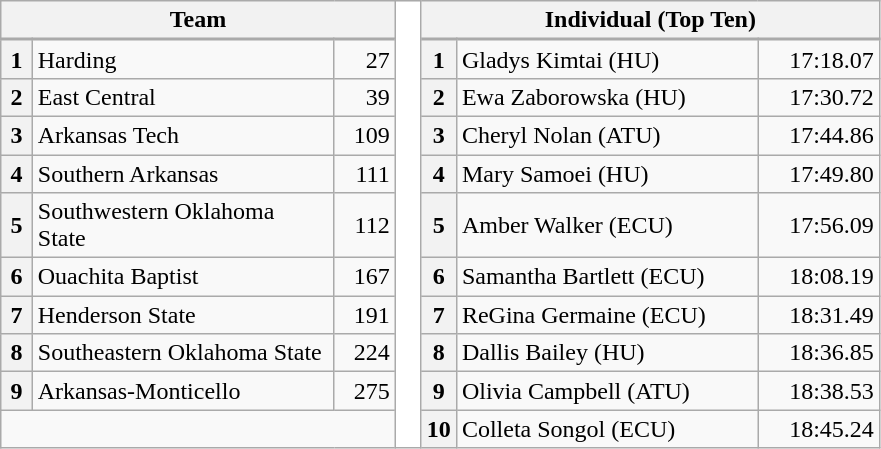<table class="wikitable">
<tr>
<th colspan=3>Team</th>
<td rowspan=12 width=10 bgcolor=#ffffff></td>
<th colspan=3>Individual (Top Ten)</th>
</tr>
<tr height=0>
<td style="padding:0" width=20></td>
<td style="padding:0" width=200></td>
<td style="padding:0" width=40></td>
<td style="padding:0" width=20></td>
<td style="padding:0" width=200></td>
<td style="padding:0" width=80></td>
</tr>
<tr>
<th>1</th>
<td>Harding</td>
<td align=right>27</td>
<th>1</th>
<td>Gladys Kimtai (HU)</td>
<td align=right>17:18.07</td>
</tr>
<tr>
<th>2</th>
<td>East Central</td>
<td align=right>39</td>
<th>2</th>
<td>Ewa Zaborowska (HU)</td>
<td align=right>17:30.72</td>
</tr>
<tr>
<th>3</th>
<td>Arkansas Tech</td>
<td align=right>109</td>
<th>3</th>
<td>Cheryl Nolan (ATU)</td>
<td align=right>17:44.86</td>
</tr>
<tr>
<th>4</th>
<td>Southern Arkansas</td>
<td align=right>111</td>
<th>4</th>
<td>Mary Samoei (HU)</td>
<td align=right>17:49.80</td>
</tr>
<tr>
<th>5</th>
<td>Southwestern Oklahoma State</td>
<td align=right>112</td>
<th>5</th>
<td>Amber Walker (ECU)</td>
<td align=right>17:56.09</td>
</tr>
<tr>
<th>6</th>
<td>Ouachita Baptist</td>
<td align=right>167</td>
<th>6</th>
<td>Samantha Bartlett (ECU)</td>
<td align=right>18:08.19</td>
</tr>
<tr>
<th>7</th>
<td>Henderson State</td>
<td align=right>191</td>
<th>7</th>
<td>ReGina Germaine (ECU)</td>
<td align=right>18:31.49</td>
</tr>
<tr>
<th>8</th>
<td>Southeastern Oklahoma State</td>
<td align=right>224</td>
<th>8</th>
<td>Dallis Bailey (HU)</td>
<td align=right>18:36.85</td>
</tr>
<tr>
<th>9</th>
<td>Arkansas-Monticello</td>
<td align=right>275</td>
<th>9</th>
<td>Olivia Campbell (ATU)</td>
<td align=right>18:38.53</td>
</tr>
<tr>
<td colspan=3></td>
<th>10</th>
<td>Colleta Songol (ECU)</td>
<td align=right>18:45.24</td>
</tr>
</table>
